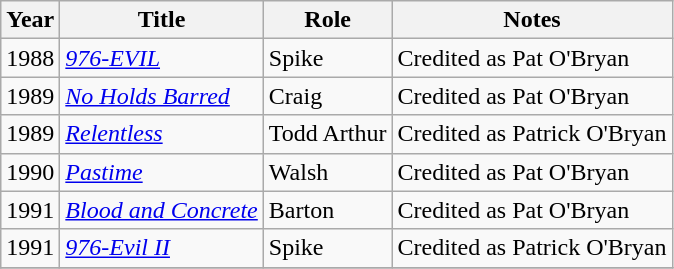<table class="wikitable sortable">
<tr>
<th>Year</th>
<th>Title</th>
<th>Role</th>
<th class="unsortable">Notes</th>
</tr>
<tr>
<td>1988</td>
<td><em><a href='#'>976-EVIL</a></em></td>
<td>Spike</td>
<td>Credited as Pat O'Bryan</td>
</tr>
<tr>
<td>1989</td>
<td><em><a href='#'>No Holds Barred</a></em></td>
<td>Craig</td>
<td>Credited as Pat O'Bryan</td>
</tr>
<tr>
<td>1989</td>
<td><em><a href='#'>Relentless</a></em></td>
<td>Todd Arthur</td>
<td>Credited as Patrick O'Bryan</td>
</tr>
<tr>
<td>1990</td>
<td><em><a href='#'>Pastime</a></em></td>
<td>Walsh</td>
<td>Credited as Pat O'Bryan</td>
</tr>
<tr>
<td>1991</td>
<td><em><a href='#'>Blood and Concrete</a></em></td>
<td>Barton</td>
<td>Credited as Pat O'Bryan</td>
</tr>
<tr>
<td>1991</td>
<td><em><a href='#'>976-Evil II</a></em></td>
<td>Spike</td>
<td>Credited as Patrick O'Bryan</td>
</tr>
<tr>
</tr>
</table>
